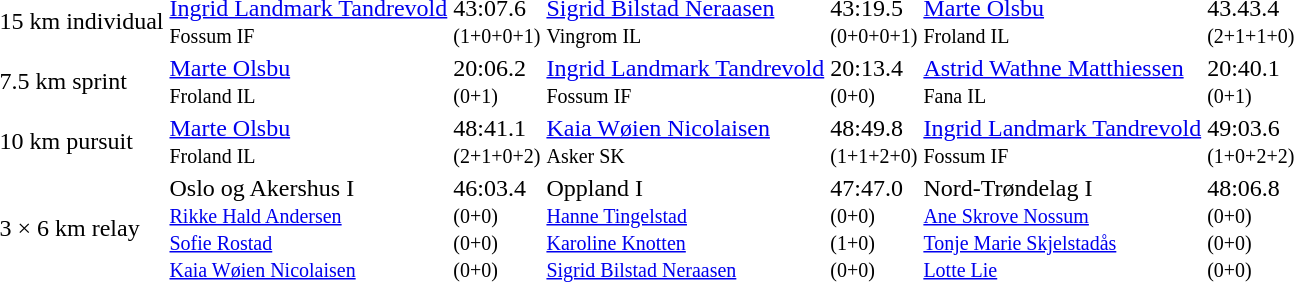<table>
<tr>
<td>15 km individual<br><em></em></td>
<td><a href='#'>Ingrid Landmark Tandrevold</a><br><small>Fossum IF</small></td>
<td>43:07.6<br><small>(1+0+0+1)</small></td>
<td><a href='#'>Sigrid Bilstad Neraasen</a><br><small>Vingrom IL</small></td>
<td>43:19.5<br><small>(0+0+0+1)</small></td>
<td><a href='#'>Marte Olsbu</a><br><small>Froland IL</small></td>
<td>43.43.4<br><small>(2+1+1+0)</small></td>
</tr>
<tr>
<td>7.5 km sprint<br><em></em></td>
<td><a href='#'>Marte Olsbu</a><br><small>Froland IL</small></td>
<td>20:06.2<br><small>(0+1)</small></td>
<td><a href='#'>Ingrid Landmark Tandrevold</a><br><small>Fossum IF</small></td>
<td>20:13.4<br><small>(0+0)</small></td>
<td><a href='#'>Astrid Wathne Matthiessen</a><br><small>Fana IL</small></td>
<td>20:40.1<br><small>(0+1)</small></td>
</tr>
<tr>
<td>10 km pursuit<br><em></em></td>
<td><a href='#'>Marte Olsbu</a><br><small>Froland IL</small></td>
<td>48:41.1<br><small>(2+1+0+2)</small></td>
<td><a href='#'>Kaia Wøien Nicolaisen</a><br><small>Asker SK</small></td>
<td>48:49.8<br><small>(1+1+2+0)</small></td>
<td><a href='#'>Ingrid Landmark Tandrevold</a><br><small>Fossum IF</small></td>
<td>49:03.6<br><small>(1+0+2+2)</small></td>
</tr>
<tr>
<td>3 × 6 km relay<br><em></em></td>
<td>Oslo og Akershus I<br><small><a href='#'>Rikke Hald Andersen</a><br><a href='#'>Sofie Rostad</a><br><a href='#'>Kaia Wøien Nicolaisen</a></small></td>
<td>46:03.4<br><small>(0+0)<br>(0+0)<br>(0+0)</small></td>
<td>Oppland I<br><small><a href='#'>Hanne Tingelstad</a><br><a href='#'>Karoline Knotten</a><br><a href='#'>Sigrid Bilstad Neraasen</a></small></td>
<td>47:47.0<br><small>(0+0)<br>(1+0)<br>(0+0)</small></td>
<td>Nord-Trøndelag I<br><small><a href='#'>Ane Skrove Nossum</a><br><a href='#'>Tonje Marie Skjelstadås</a><br><a href='#'>Lotte Lie</a></small></td>
<td>48:06.8<br><small>(0+0)<br>(0+0)<br>(0+0)</small></td>
</tr>
</table>
